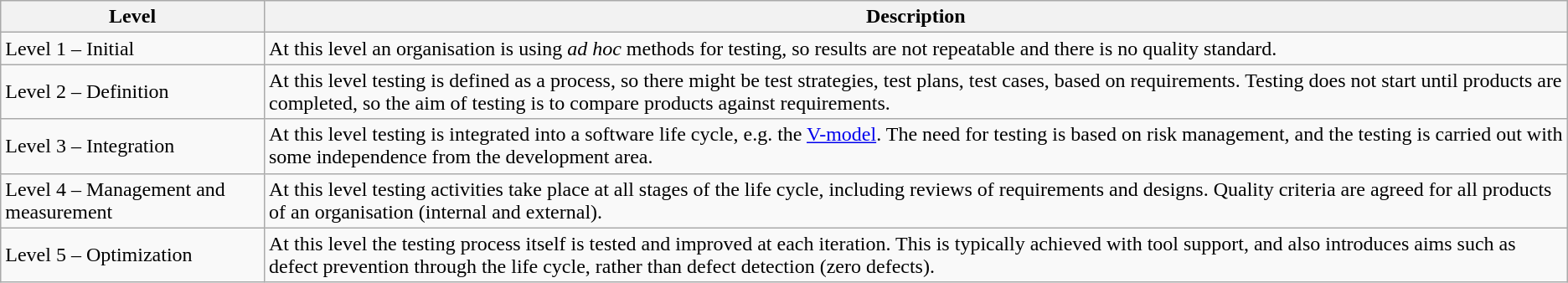<table class="wikitable">
<tr>
<th>Level</th>
<th>Description</th>
</tr>
<tr>
<td>Level 1 – Initial</td>
<td>At this level an organisation is using <em>ad hoc</em> methods for testing, so results are not repeatable and there is no quality standard.</td>
</tr>
<tr>
<td>Level 2 – Definition</td>
<td>At this level testing is defined as a process, so there might be test strategies, test plans, test cases, based on requirements. Testing does not start until products are completed, so the aim of testing is to compare products against requirements.</td>
</tr>
<tr>
<td>Level 3 – Integration</td>
<td>At this level testing is integrated into a software life cycle, e.g. the <a href='#'>V-model</a>. The need for testing is based on risk management, and the testing is carried out with some independence from the development area.</td>
</tr>
<tr>
<td>Level 4 – Management and measurement</td>
<td>At this level testing activities take place at all stages of the life cycle, including reviews of requirements and designs. Quality criteria are agreed for all products of an organisation (internal and external).</td>
</tr>
<tr>
<td>Level 5 – Optimization</td>
<td>At this level the testing process itself is tested and improved at each iteration. This is typically achieved with tool support, and also introduces aims such as defect prevention through the life cycle, rather than defect detection (zero defects).</td>
</tr>
</table>
